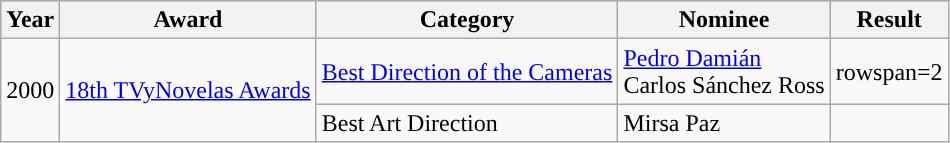<table class="wikitable">
<tr style="background:#b0c4de;">
<th>Year</th>
<th>Award</th>
<th>Category</th>
<th>Nominee</th>
<th>Result</th>
</tr>
<tr>
<td rowspan=2>2000</td>
<td rowspan=2><a href='#'>18th TVyNovelas Awards</a></td>
<td><a href='#'>Best Direction of the Cameras</a></td>
<td><a href='#'>Pedro Damián</a><br>Carlos Sánchez Ross</td>
<td>rowspan=2 </td>
</tr>
<tr>
<td>Best Art Direction</td>
<td>Mirsa Paz</td>
</tr>
</table>
